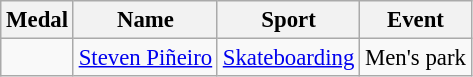<table class="wikitable sortable" style="font-size: 95%;">
<tr>
<th>Medal</th>
<th>Name</th>
<th>Sport</th>
<th>Event</th>
</tr>
<tr>
<td></td>
<td><a href='#'>Steven Piñeiro</a></td>
<td><a href='#'>Skateboarding</a></td>
<td>Men's park</td>
</tr>
</table>
